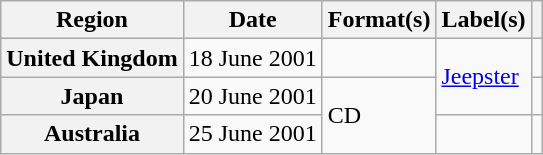<table class="wikitable plainrowheaders">
<tr>
<th scope="col">Region</th>
<th scope="col">Date</th>
<th scope="col">Format(s)</th>
<th scope="col">Label(s)</th>
<th scope="col"></th>
</tr>
<tr>
<th scope="row">United Kingdom</th>
<td>18 June 2001</td>
<td></td>
<td rowspan="2"><a href='#'>Jeepster</a></td>
<td></td>
</tr>
<tr>
<th scope="row">Japan</th>
<td>20 June 2001</td>
<td rowspan="2">CD</td>
<td></td>
</tr>
<tr>
<th scope="row">Australia</th>
<td>25 June 2001</td>
<td></td>
<td></td>
</tr>
</table>
